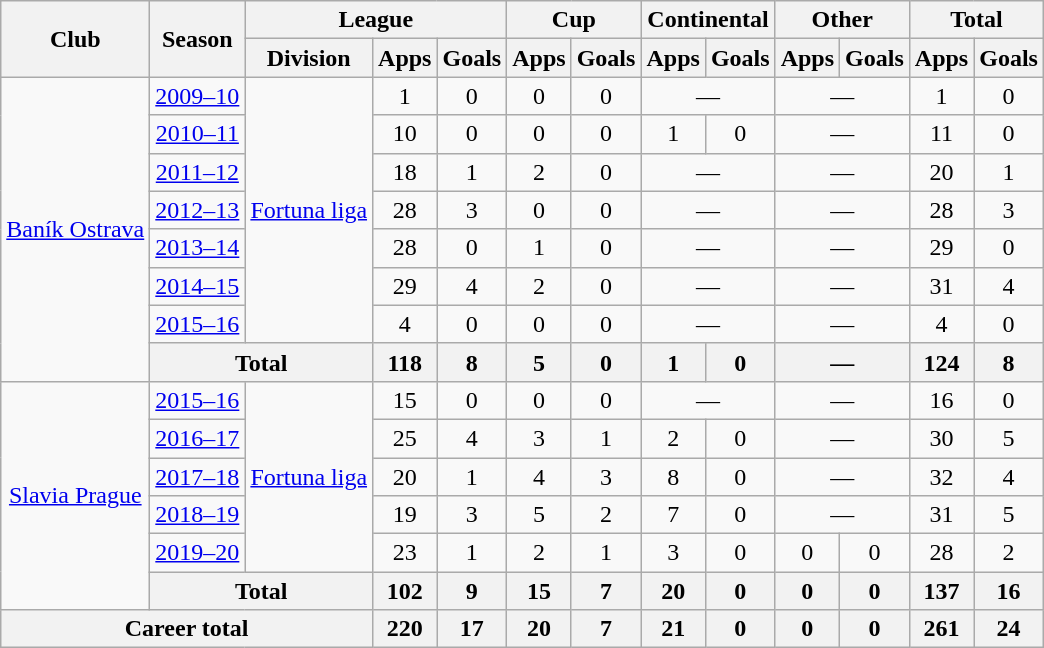<table class="wikitable" style="text-align:center">
<tr>
<th rowspan=2>Club</th>
<th rowspan=2>Season</th>
<th colspan=3>League</th>
<th colspan=2>Cup</th>
<th colspan=2>Continental</th>
<th colspan=2>Other</th>
<th colspan=2>Total</th>
</tr>
<tr>
<th>Division</th>
<th>Apps</th>
<th>Goals</th>
<th>Apps</th>
<th>Goals</th>
<th>Apps</th>
<th>Goals</th>
<th>Apps</th>
<th>Goals</th>
<th>Apps</th>
<th>Goals</th>
</tr>
<tr>
<td rowspan="8"><a href='#'>Baník Ostrava</a></td>
<td><a href='#'>2009–10</a></td>
<td rowspan="7"><a href='#'>Fortuna liga</a></td>
<td>1</td>
<td>0</td>
<td>0</td>
<td>0</td>
<td colspan="2">—</td>
<td colspan="2">—</td>
<td>1</td>
<td>0</td>
</tr>
<tr>
<td><a href='#'>2010–11</a></td>
<td>10</td>
<td>0</td>
<td>0</td>
<td>0</td>
<td>1</td>
<td>0</td>
<td colspan="2">—</td>
<td>11</td>
<td>0</td>
</tr>
<tr>
<td><a href='#'>2011–12</a></td>
<td>18</td>
<td>1</td>
<td>2</td>
<td>0</td>
<td colspan="2">—</td>
<td colspan="2">—</td>
<td>20</td>
<td>1</td>
</tr>
<tr>
<td><a href='#'>2012–13</a></td>
<td>28</td>
<td>3</td>
<td>0</td>
<td>0</td>
<td colspan="2">—</td>
<td colspan="2">—</td>
<td>28</td>
<td>3</td>
</tr>
<tr>
<td><a href='#'>2013–14</a></td>
<td>28</td>
<td>0</td>
<td>1</td>
<td>0</td>
<td colspan="2">—</td>
<td colspan="2">—</td>
<td>29</td>
<td>0</td>
</tr>
<tr>
<td><a href='#'>2014–15</a></td>
<td>29</td>
<td>4</td>
<td>2</td>
<td>0</td>
<td colspan="2">—</td>
<td colspan="2">—</td>
<td>31</td>
<td>4</td>
</tr>
<tr>
<td><a href='#'>2015–16</a></td>
<td>4</td>
<td>0</td>
<td>0</td>
<td>0</td>
<td colspan="2">—</td>
<td colspan="2">—</td>
<td>4</td>
<td>0</td>
</tr>
<tr>
<th colspan="2">Total</th>
<th>118</th>
<th>8</th>
<th>5</th>
<th>0</th>
<th>1</th>
<th>0</th>
<th colspan="2">—</th>
<th>124</th>
<th>8</th>
</tr>
<tr>
<td rowspan="6"><a href='#'>Slavia Prague</a></td>
<td><a href='#'>2015–16</a></td>
<td rowspan="5"><a href='#'>Fortuna liga</a></td>
<td>15</td>
<td>0</td>
<td>0</td>
<td>0</td>
<td colspan="2">—</td>
<td colspan="2">—</td>
<td>16</td>
<td>0</td>
</tr>
<tr>
<td><a href='#'>2016–17</a></td>
<td>25</td>
<td>4</td>
<td>3</td>
<td>1</td>
<td>2</td>
<td>0</td>
<td colspan="2">—</td>
<td>30</td>
<td>5</td>
</tr>
<tr>
<td><a href='#'>2017–18</a></td>
<td>20</td>
<td>1</td>
<td>4</td>
<td>3</td>
<td>8</td>
<td>0</td>
<td colspan="2">—</td>
<td>32</td>
<td>4</td>
</tr>
<tr>
<td><a href='#'>2018–19</a></td>
<td>19</td>
<td>3</td>
<td>5</td>
<td>2</td>
<td>7</td>
<td>0</td>
<td colspan="2">—</td>
<td>31</td>
<td>5</td>
</tr>
<tr>
<td><a href='#'>2019–20</a></td>
<td>23</td>
<td>1</td>
<td>2</td>
<td>1</td>
<td>3</td>
<td>0</td>
<td>0</td>
<td>0</td>
<td>28</td>
<td>2</td>
</tr>
<tr>
<th colspan="2">Total</th>
<th>102</th>
<th>9</th>
<th>15</th>
<th>7</th>
<th>20</th>
<th>0</th>
<th>0</th>
<th>0</th>
<th>137</th>
<th>16</th>
</tr>
<tr>
<th colspan="3">Career total</th>
<th>220</th>
<th>17</th>
<th>20</th>
<th>7</th>
<th>21</th>
<th>0</th>
<th>0</th>
<th>0</th>
<th>261</th>
<th>24</th>
</tr>
</table>
